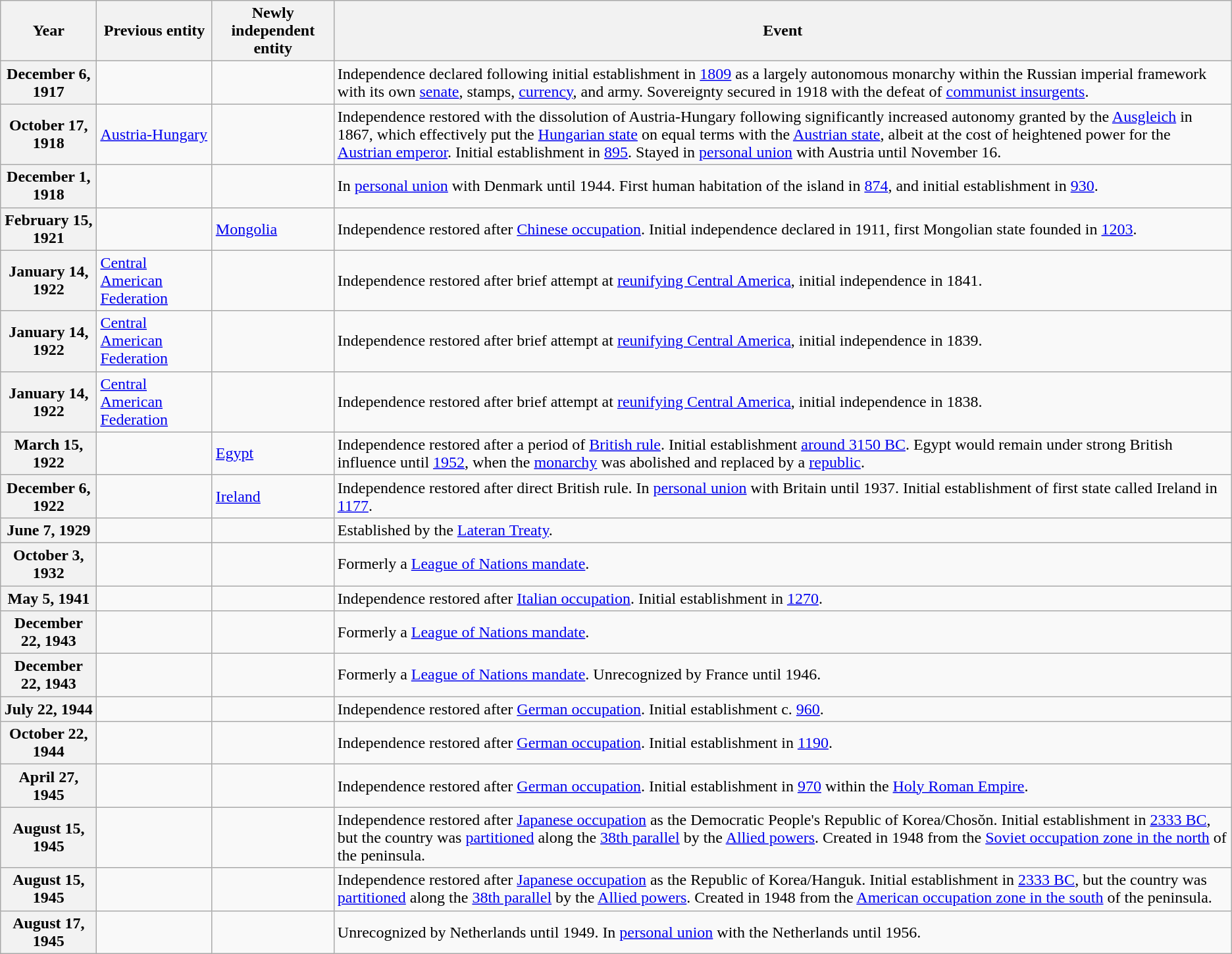<table class="wikitable">
<tr>
<th scope=col>Year</th>
<th scope=col>Previous entity</th>
<th scope=col>Newly independent entity</th>
<th scope=col>Event</th>
</tr>
<tr>
<th>December 6, 1917</th>
<td></td>
<td></td>
<td>Independence declared following initial establishment in <a href='#'>1809</a> as a largely autonomous monarchy within the Russian imperial framework with its own <a href='#'>senate</a>, stamps, <a href='#'>currency</a>, and army. Sovereignty secured in 1918 with the defeat of <a href='#'>communist insurgents</a>.</td>
</tr>
<tr>
<th>October 17, 1918</th>
<td> <a href='#'>Austria-Hungary</a></td>
<td></td>
<td>Independence restored with the dissolution of Austria-Hungary following significantly increased autonomy granted by the <a href='#'>Ausgleich</a> in 1867, which effectively put the <a href='#'>Hungarian state</a> on equal terms with the <a href='#'>Austrian state</a>, albeit at the cost of heightened power for the <a href='#'>Austrian emperor</a>. Initial establishment in <a href='#'>895</a>. Stayed in <a href='#'>personal union</a> with Austria until November 16.</td>
</tr>
<tr>
<th>December 1, 1918</th>
<td></td>
<td></td>
<td>In <a href='#'>personal union</a> with Denmark until 1944. First human habitation of the island in <a href='#'>874</a>, and initial establishment in <a href='#'>930</a>.</td>
</tr>
<tr>
<th>February 15, 1921</th>
<td></td>
<td> <a href='#'>Mongolia</a></td>
<td>Independence restored after <a href='#'>Chinese occupation</a>. Initial independence declared in 1911, first Mongolian state founded in <a href='#'>1203</a>.</td>
</tr>
<tr>
<th>January 14, 1922</th>
<td> <a href='#'>Central American Federation</a></td>
<td></td>
<td>Independence restored after brief attempt at <a href='#'>reunifying Central America</a>, initial independence in 1841.</td>
</tr>
<tr>
<th>January 14, 1922</th>
<td> <a href='#'>Central American Federation</a></td>
<td></td>
<td>Independence restored after brief attempt at <a href='#'>reunifying Central America</a>, initial independence in 1839.</td>
</tr>
<tr>
<th>January 14, 1922</th>
<td> <a href='#'>Central American Federation</a></td>
<td></td>
<td>Independence restored after brief attempt at <a href='#'>reunifying Central America</a>, initial independence in 1838.</td>
</tr>
<tr>
<th>March 15, 1922</th>
<td></td>
<td> <a href='#'>Egypt</a></td>
<td>Independence restored after a period of <a href='#'>British rule</a>. Initial establishment <a href='#'>around 3150 BC</a>. Egypt would remain under strong British influence until <a href='#'>1952</a>, when the <a href='#'>monarchy</a> was abolished and replaced by a <a href='#'>republic</a>.</td>
</tr>
<tr>
<th>December 6, 1922</th>
<td></td>
<td> <a href='#'>Ireland</a></td>
<td>Independence restored after direct British rule. In <a href='#'>personal union</a> with Britain until 1937. Initial establishment of first state called Ireland in <a href='#'>1177</a>.</td>
</tr>
<tr>
<th>June 7, 1929</th>
<td></td>
<td></td>
<td>Established by the <a href='#'>Lateran Treaty</a>.</td>
</tr>
<tr>
<th>October 3, 1932</th>
<td></td>
<td></td>
<td>Formerly a <a href='#'>League of Nations mandate</a>.</td>
</tr>
<tr>
<th>May 5, 1941</th>
<td></td>
<td></td>
<td>Independence restored after <a href='#'>Italian occupation</a>. Initial establishment in <a href='#'>1270</a>.</td>
</tr>
<tr>
<th>December 22, 1943</th>
<td></td>
<td></td>
<td>Formerly a <a href='#'>League of Nations mandate</a>.</td>
</tr>
<tr>
<th>December 22, 1943</th>
<td></td>
<td></td>
<td>Formerly a <a href='#'>League of Nations mandate</a>. Unrecognized by France until 1946.</td>
</tr>
<tr>
<th>July 22, 1944</th>
<td></td>
<td></td>
<td>Independence restored after <a href='#'>German occupation</a>. Initial establishment c. <a href='#'>960</a>.</td>
</tr>
<tr>
<th>October 22, 1944</th>
<td></td>
<td></td>
<td>Independence restored after <a href='#'>German occupation</a>. Initial establishment in <a href='#'>1190</a>.</td>
</tr>
<tr>
<th>April 27, 1945</th>
<td></td>
<td></td>
<td>Independence restored after <a href='#'>German occupation</a>. Initial establishment in <a href='#'>970</a> within the <a href='#'>Holy Roman Empire</a>.</td>
</tr>
<tr>
<th>August 15, 1945</th>
<td></td>
<td></td>
<td>Independence restored after <a href='#'>Japanese occupation</a> as the Democratic People's Republic of Korea/Chosŏn. Initial establishment in <a href='#'>2333 BC</a>, but the country was <a href='#'>partitioned</a> along the <a href='#'>38th parallel</a> by the <a href='#'>Allied powers</a>. Created in 1948 from the <a href='#'>Soviet occupation zone in the north</a> of the peninsula.</td>
</tr>
<tr>
<th>August 15, 1945</th>
<td></td>
<td></td>
<td>Independence restored after <a href='#'>Japanese occupation</a> as the Republic of Korea/Hanguk. Initial establishment in <a href='#'>2333 BC</a>, but the country was <a href='#'>partitioned</a> along the <a href='#'>38th parallel</a> by the <a href='#'>Allied powers</a>. Created in 1948 from the <a href='#'>American occupation zone in the south</a> of the peninsula.</td>
</tr>
<tr>
<th>August 17, 1945</th>
<td></td>
<td></td>
<td>Unrecognized by Netherlands until 1949. In <a href='#'>personal union</a> with the Netherlands until 1956.</td>
</tr>
</table>
